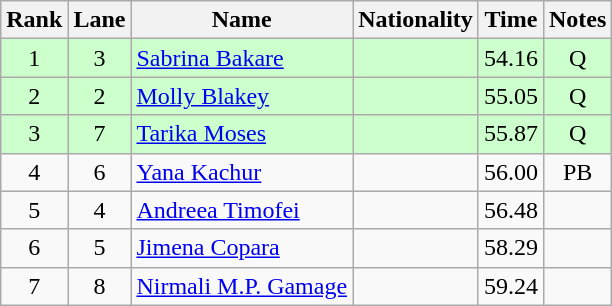<table class="wikitable sortable" style="text-align:center">
<tr>
<th>Rank</th>
<th>Lane</th>
<th>Name</th>
<th>Nationality</th>
<th>Time</th>
<th>Notes</th>
</tr>
<tr bgcolor=ccffcc>
<td>1</td>
<td>3</td>
<td align=left><a href='#'>Sabrina Bakare</a></td>
<td align=left></td>
<td>54.16</td>
<td>Q</td>
</tr>
<tr bgcolor=ccffcc>
<td>2</td>
<td>2</td>
<td align=left><a href='#'>Molly Blakey</a></td>
<td align=left></td>
<td>55.05</td>
<td>Q</td>
</tr>
<tr bgcolor=ccffcc>
<td>3</td>
<td>7</td>
<td align=left><a href='#'>Tarika Moses</a></td>
<td align=left></td>
<td>55.87</td>
<td>Q</td>
</tr>
<tr>
<td>4</td>
<td>6</td>
<td align=left><a href='#'>Yana Kachur</a></td>
<td align=left></td>
<td>56.00</td>
<td>PB</td>
</tr>
<tr>
<td>5</td>
<td>4</td>
<td align=left><a href='#'>Andreea Timofei</a></td>
<td align=left></td>
<td>56.48</td>
<td></td>
</tr>
<tr>
<td>6</td>
<td>5</td>
<td align=left><a href='#'>Jimena Copara</a></td>
<td align=left></td>
<td>58.29</td>
<td></td>
</tr>
<tr>
<td>7</td>
<td>8</td>
<td align=left><a href='#'>Nirmali M.P. Gamage</a></td>
<td align=left></td>
<td>59.24</td>
<td></td>
</tr>
</table>
